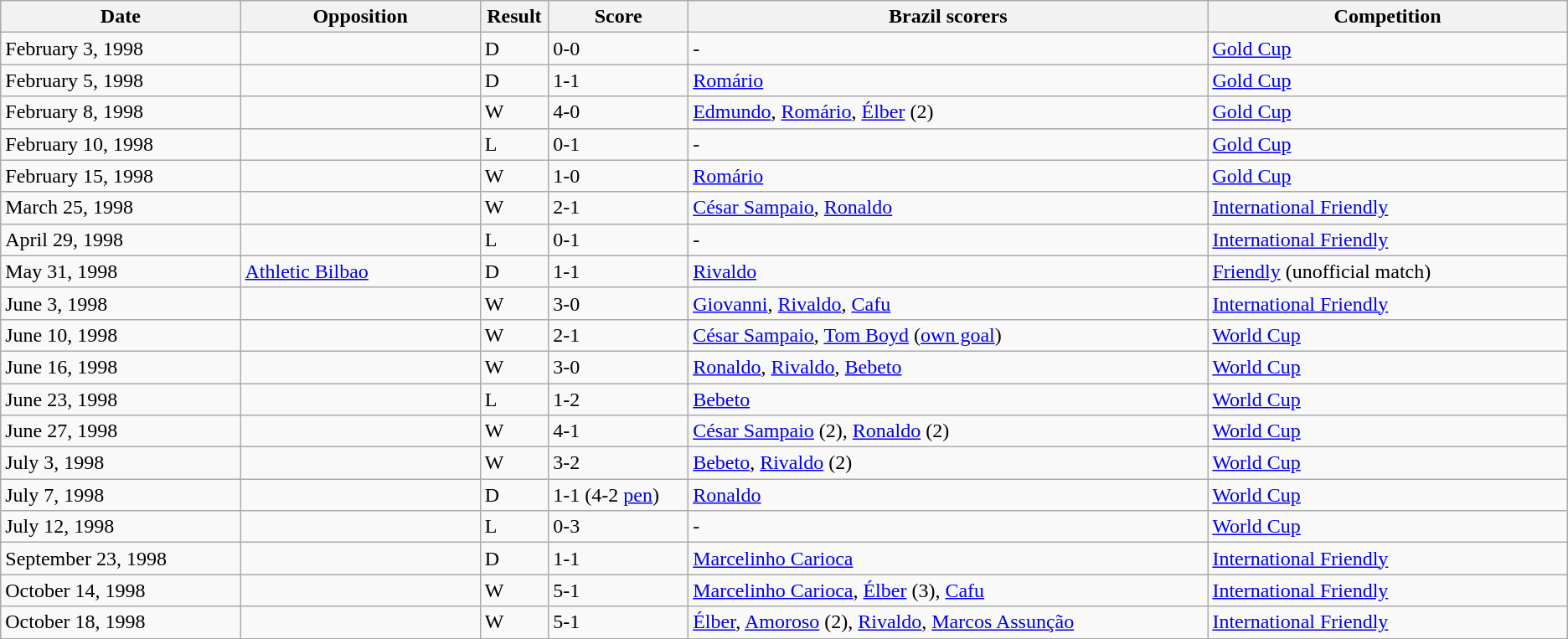<table class="wikitable" style="text-align: left;">
<tr>
<th width=12%>Date</th>
<th width=12%>Opposition</th>
<th width=1%>Result</th>
<th width=7%>Score</th>
<th width=26%>Brazil scorers</th>
<th width=18%>Competition</th>
</tr>
<tr>
<td>February 3, 1998</td>
<td></td>
<td>D</td>
<td>0-0</td>
<td>-</td>
<td><a href='#'>Gold Cup</a></td>
</tr>
<tr>
<td>February 5, 1998</td>
<td></td>
<td>D</td>
<td>1-1</td>
<td><a href='#'>Romário</a></td>
<td><a href='#'>Gold Cup</a></td>
</tr>
<tr>
<td>February 8, 1998</td>
<td></td>
<td>W</td>
<td>4-0</td>
<td><a href='#'>Edmundo</a>, <a href='#'>Romário</a>, <a href='#'>Élber</a> (2)</td>
<td><a href='#'>Gold Cup</a></td>
</tr>
<tr>
<td>February 10, 1998</td>
<td></td>
<td>L</td>
<td>0-1</td>
<td>-</td>
<td><a href='#'>Gold Cup</a></td>
</tr>
<tr>
<td>February 15, 1998</td>
<td></td>
<td>W</td>
<td>1-0</td>
<td><a href='#'>Romário</a></td>
<td><a href='#'>Gold Cup</a></td>
</tr>
<tr>
<td>March 25, 1998</td>
<td></td>
<td>W</td>
<td>2-1</td>
<td><a href='#'>César Sampaio</a>, <a href='#'>Ronaldo</a></td>
<td><a href='#'>International Friendly</a></td>
</tr>
<tr>
<td>April 29, 1998</td>
<td></td>
<td>L</td>
<td>0-1</td>
<td>-</td>
<td><a href='#'>International Friendly</a></td>
</tr>
<tr>
<td>May 31, 1998</td>
<td> <a href='#'>Athletic Bilbao</a></td>
<td>D</td>
<td>1-1</td>
<td><a href='#'>Rivaldo</a></td>
<td><a href='#'>Friendly</a> (unofficial match)</td>
</tr>
<tr>
<td>June 3, 1998</td>
<td></td>
<td>W</td>
<td>3-0</td>
<td><a href='#'>Giovanni</a>, <a href='#'>Rivaldo</a>, <a href='#'>Cafu</a></td>
<td><a href='#'>International Friendly</a></td>
</tr>
<tr>
<td>June 10, 1998</td>
<td></td>
<td>W</td>
<td>2-1</td>
<td><a href='#'>César Sampaio</a>, <a href='#'>Tom Boyd</a> (<a href='#'>own goal</a>)</td>
<td><a href='#'>World Cup</a></td>
</tr>
<tr>
<td>June 16, 1998</td>
<td></td>
<td>W</td>
<td>3-0</td>
<td><a href='#'>Ronaldo</a>, <a href='#'>Rivaldo</a>, <a href='#'>Bebeto</a></td>
<td><a href='#'>World Cup</a></td>
</tr>
<tr>
<td>June 23, 1998</td>
<td></td>
<td>L</td>
<td>1-2</td>
<td><a href='#'>Bebeto</a></td>
<td><a href='#'>World Cup</a></td>
</tr>
<tr>
<td>June 27, 1998</td>
<td></td>
<td>W</td>
<td>4-1</td>
<td><a href='#'>César Sampaio</a> (2), <a href='#'>Ronaldo</a> (2)</td>
<td><a href='#'>World Cup</a></td>
</tr>
<tr>
<td>July 3, 1998</td>
<td></td>
<td>W</td>
<td>3-2</td>
<td><a href='#'>Bebeto</a>, <a href='#'>Rivaldo</a> (2)</td>
<td><a href='#'>World Cup</a></td>
</tr>
<tr>
<td>July 7, 1998</td>
<td></td>
<td>D</td>
<td>1-1 (4-2 <a href='#'>pen</a>)</td>
<td><a href='#'>Ronaldo</a></td>
<td><a href='#'>World Cup</a></td>
</tr>
<tr>
<td>July 12, 1998</td>
<td></td>
<td>L</td>
<td>0-3</td>
<td>-</td>
<td><a href='#'>World Cup</a></td>
</tr>
<tr>
<td>September 23, 1998</td>
<td></td>
<td>D</td>
<td>1-1</td>
<td><a href='#'>Marcelinho Carioca</a></td>
<td><a href='#'>International Friendly</a></td>
</tr>
<tr>
<td>October 14, 1998</td>
<td></td>
<td>W</td>
<td>5-1</td>
<td><a href='#'>Marcelinho Carioca</a>, <a href='#'>Élber</a> (3), <a href='#'>Cafu</a></td>
<td><a href='#'>International Friendly</a></td>
</tr>
<tr>
<td>October 18, 1998</td>
<td></td>
<td>W</td>
<td>5-1</td>
<td><a href='#'>Élber</a>, <a href='#'>Amoroso</a> (2), <a href='#'>Rivaldo</a>, <a href='#'>Marcos Assunção</a></td>
<td><a href='#'>International Friendly</a></td>
</tr>
</table>
